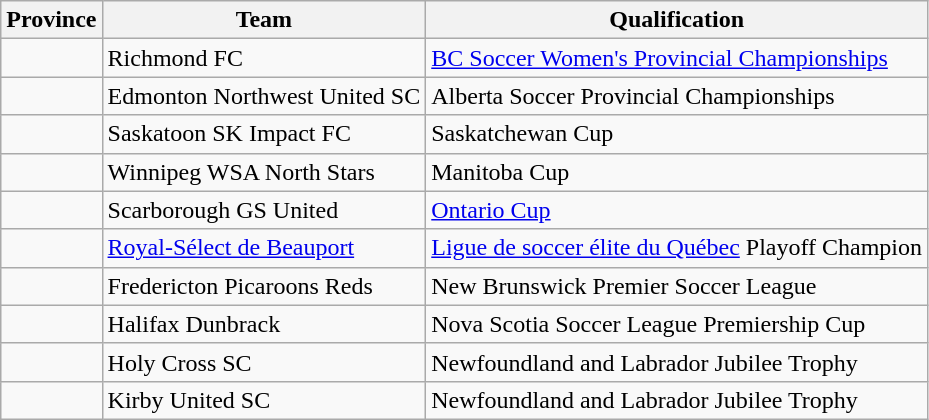<table class="wikitable">
<tr>
<th>Province</th>
<th>Team</th>
<th>Qualification</th>
</tr>
<tr>
<td></td>
<td>Richmond FC</td>
<td><a href='#'>BC Soccer Women's Provincial Championships</a></td>
</tr>
<tr>
<td></td>
<td>Edmonton Northwest United SC</td>
<td>Alberta Soccer Provincial Championships</td>
</tr>
<tr>
<td></td>
<td>Saskatoon SK Impact FC</td>
<td>Saskatchewan Cup</td>
</tr>
<tr>
<td></td>
<td>Winnipeg WSA North Stars</td>
<td>Manitoba Cup</td>
</tr>
<tr>
<td></td>
<td>Scarborough GS United</td>
<td><a href='#'>Ontario Cup</a></td>
</tr>
<tr>
<td></td>
<td><a href='#'>Royal-Sélect de Beauport</a></td>
<td><a href='#'>Ligue de soccer élite du Québec</a> Playoff Champion</td>
</tr>
<tr>
<td></td>
<td>Fredericton Picaroons Reds</td>
<td>New Brunswick Premier Soccer League</td>
</tr>
<tr>
<td></td>
<td>Halifax Dunbrack</td>
<td>Nova Scotia Soccer League Premiership Cup</td>
</tr>
<tr>
<td></td>
<td>Holy Cross SC</td>
<td>Newfoundland and Labrador Jubilee Trophy</td>
</tr>
<tr>
<td></td>
<td>Kirby United SC</td>
<td>Newfoundland and Labrador Jubilee Trophy</td>
</tr>
</table>
